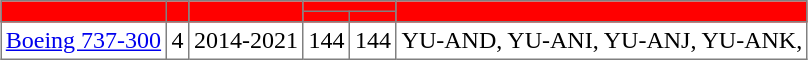<table class="toccolours" border="1" cellpadding="3" style="border-collapse:collapse;text-align:center;margin:1em auto">
<tr bgcolor=red>
<th rowspan="2"></th>
<th rowspan="2"></th>
<th rowspan="2"></th>
<th colspan="2"></th>
<th rowspan="2"></th>
</tr>
<tr bgcolor=red>
<th><abbr></abbr></th>
<th></th>
</tr>
<tr>
<td><a href='#'>Boeing 737-300</a></td>
<td>4</td>
<td>2014-2021</td>
<td>144</td>
<td>144</td>
<td>YU-AND, YU-ANI, YU-ANJ, YU-ANK,</td>
</tr>
</table>
